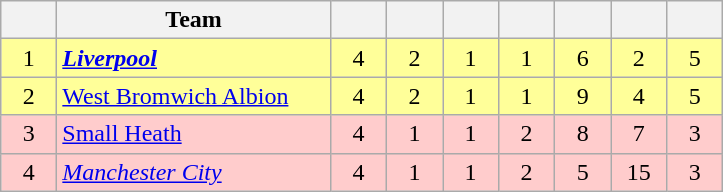<table class="wikitable" style="text-align: center;">
<tr>
<th width=30></th>
<th width=175>Team</th>
<th width=30></th>
<th width=30></th>
<th width=30></th>
<th width=30></th>
<th width=30></th>
<th width=30></th>
<th width=30></th>
</tr>
<tr style="background:#FFFF99;">
<td>1</td>
<td align=left><strong><em><a href='#'>Liverpool</a></em></strong></td>
<td>4</td>
<td>2</td>
<td>1</td>
<td>1</td>
<td>6</td>
<td>2</td>
<td>5</td>
</tr>
<tr style="background:#FFFF99;">
<td>2</td>
<td align=left><a href='#'>West Bromwich Albion</a></td>
<td>4</td>
<td>2</td>
<td>1</td>
<td>1</td>
<td>9</td>
<td>4</td>
<td>5</td>
</tr>
<tr style="background:#ffcccc;">
<td>3</td>
<td align=left><a href='#'>Small Heath</a></td>
<td>4</td>
<td>1</td>
<td>1</td>
<td>2</td>
<td>8</td>
<td>7</td>
<td>3</td>
</tr>
<tr style="background:#ffcccc;">
<td>4</td>
<td align=left><em><a href='#'>Manchester City</a></em></td>
<td>4</td>
<td>1</td>
<td>1</td>
<td>2</td>
<td>5</td>
<td>15</td>
<td>3</td>
</tr>
</table>
